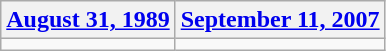<table class=wikitable>
<tr>
<th><a href='#'>August 31, 1989</a></th>
<th><a href='#'>September 11, 2007</a></th>
</tr>
<tr>
<td></td>
<td></td>
</tr>
</table>
